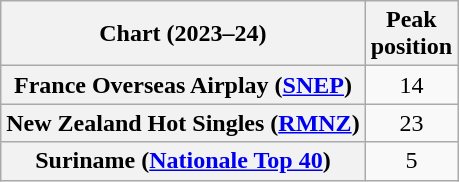<table class="wikitable sortable plainrowheaders" style="text-align:center">
<tr>
<th scope="col">Chart (2023–24)</th>
<th scope="col">Peak<br>position</th>
</tr>
<tr>
<th scope="row">France Overseas Airplay (<a href='#'>SNEP</a>)</th>
<td>14</td>
</tr>
<tr>
<th scope="row">New Zealand Hot Singles (<a href='#'>RMNZ</a>)</th>
<td>23</td>
</tr>
<tr>
<th scope="row">Suriname (<a href='#'>Nationale Top 40</a>)</th>
<td>5</td>
</tr>
</table>
